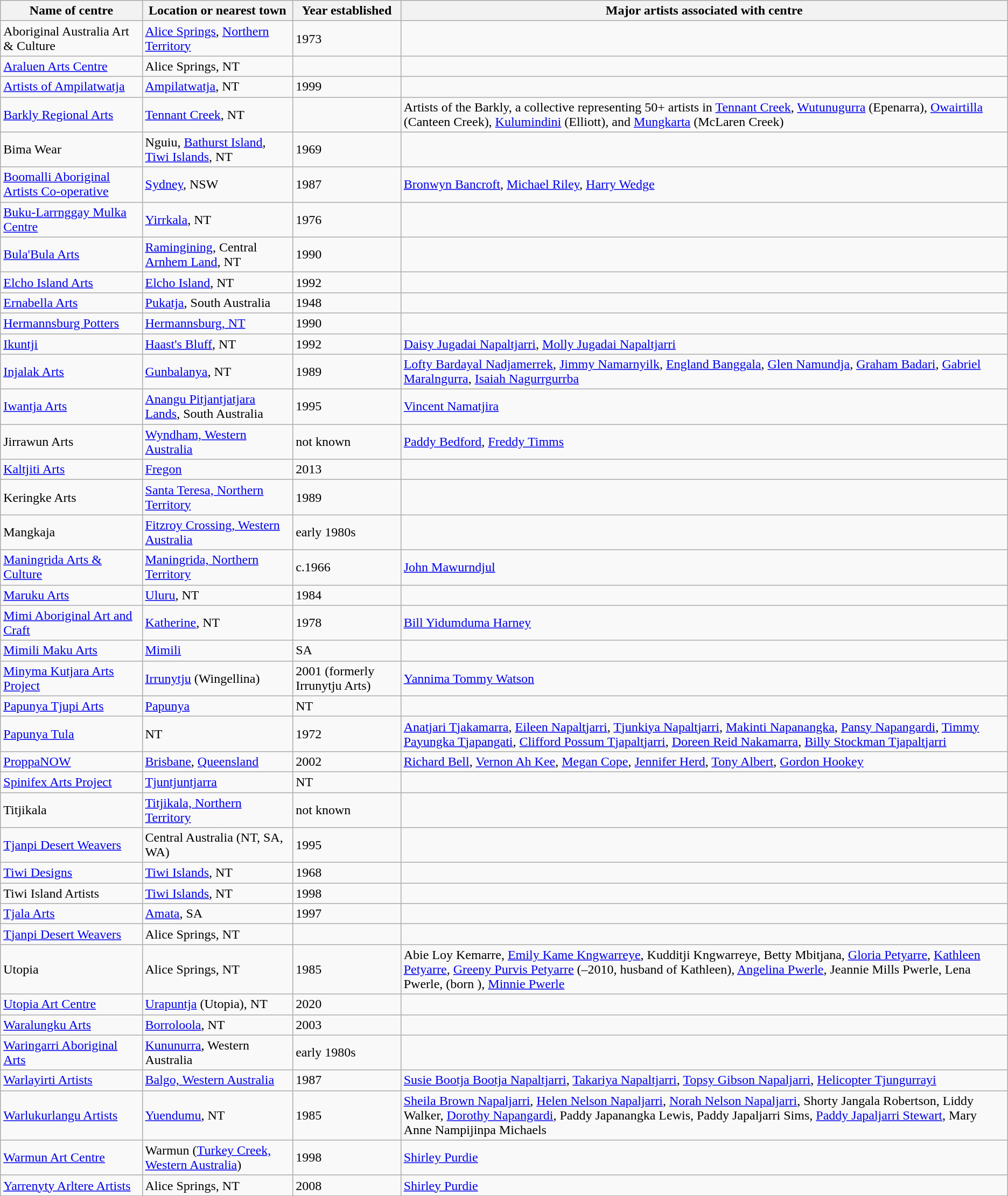<table class="wikitable">
<tr>
<th>Name of centre</th>
<th>Location or nearest town</th>
<th>Year established</th>
<th>Major artists associated with centre</th>
</tr>
<tr>
<td>Aboriginal Australia Art & Culture</td>
<td><a href='#'>Alice Springs</a>, <a href='#'>Northern Territory</a></td>
<td>1973</td>
<td></td>
</tr>
<tr>
<td><a href='#'>Araluen Arts Centre</a></td>
<td>Alice Springs, NT</td>
<td></td>
<td></td>
</tr>
<tr>
<td><a href='#'>Artists of Ampilatwatja</a></td>
<td><a href='#'>Ampilatwatja</a>, NT</td>
<td>1999</td>
<td></td>
</tr>
<tr>
<td><a href='#'>Barkly Regional Arts</a></td>
<td><a href='#'>Tennant Creek</a>, NT</td>
<td></td>
<td>Artists of the Barkly, a collective representing 50+ artists in <a href='#'>Tennant Creek</a>, <a href='#'>Wutunugurra</a> (Epenarra), <a href='#'>Owairtilla</a> (Canteen Creek), <a href='#'>Kulumindini</a> (Elliott), and <a href='#'>Mungkarta</a> (McLaren Creek)</td>
</tr>
<tr>
<td>Bima Wear</td>
<td>Nguiu, <a href='#'>Bathurst Island</a>, <a href='#'>Tiwi Islands</a>, NT</td>
<td>1969</td>
<td></td>
</tr>
<tr>
<td><a href='#'>Boomalli Aboriginal Artists Co-operative</a></td>
<td><a href='#'>Sydney</a>, NSW</td>
<td>1987</td>
<td><a href='#'>Bronwyn Bancroft</a>, <a href='#'>Michael Riley</a>, <a href='#'>Harry Wedge</a></td>
</tr>
<tr>
<td><a href='#'>Buku-Larrnggay Mulka Centre</a></td>
<td><a href='#'>Yirrkala</a>, NT</td>
<td>1976</td>
<td></td>
</tr>
<tr>
<td><a href='#'>Bula'Bula Arts</a></td>
<td><a href='#'>Ramingining</a>, Central <a href='#'>Arnhem Land</a>, NT</td>
<td>1990</td>
<td></td>
</tr>
<tr>
<td><a href='#'>Elcho Island Arts</a></td>
<td><a href='#'>Elcho Island</a>, NT</td>
<td>1992</td>
<td></td>
</tr>
<tr>
<td><a href='#'>Ernabella Arts</a></td>
<td><a href='#'>Pukatja</a>, South Australia</td>
<td>1948</td>
<td></td>
</tr>
<tr>
<td><a href='#'>Hermannsburg Potters</a></td>
<td><a href='#'>Hermannsburg, NT</a></td>
<td>1990</td>
<td></td>
</tr>
<tr>
<td><a href='#'>Ikuntji</a></td>
<td><a href='#'>Haast's Bluff</a>, NT</td>
<td>1992</td>
<td><a href='#'>Daisy Jugadai Napaltjarri</a>, <a href='#'>Molly Jugadai Napaltjarri</a></td>
</tr>
<tr>
<td><a href='#'>Injalak Arts</a></td>
<td><a href='#'>Gunbalanya</a>, NT</td>
<td>1989</td>
<td><a href='#'>Lofty Bardayal Nadjamerrek</a>, <a href='#'>Jimmy Namarnyilk</a>, <a href='#'>England Banggala</a>, <a href='#'>Glen Namundja</a>, <a href='#'>Graham Badari</a>, <a href='#'>Gabriel Maralngurra</a>, <a href='#'>Isaiah Nagurrgurrba</a></td>
</tr>
<tr>
<td><a href='#'>Iwantja Arts</a></td>
<td><a href='#'>Anangu Pitjantjatjara Lands</a>, South Australia</td>
<td>1995</td>
<td><a href='#'>Vincent Namatjira</a></td>
</tr>
<tr>
<td>Jirrawun Arts</td>
<td><a href='#'>Wyndham, Western Australia</a></td>
<td>not known</td>
<td><a href='#'>Paddy Bedford</a>, <a href='#'>Freddy Timms</a></td>
</tr>
<tr>
<td><a href='#'>Kaltjiti Arts</a></td>
<td><a href='#'>Fregon</a></td>
<td>2013</td>
<td></td>
</tr>
<tr>
<td>Keringke Arts</td>
<td><a href='#'>Santa Teresa, Northern Territory</a></td>
<td>1989</td>
<td></td>
</tr>
<tr>
<td>Mangkaja</td>
<td><a href='#'>Fitzroy Crossing, Western Australia</a></td>
<td>early 1980s</td>
<td></td>
</tr>
<tr>
<td><a href='#'>Maningrida Arts & Culture</a></td>
<td><a href='#'>Maningrida, Northern Territory</a></td>
<td>c.1966</td>
<td><a href='#'>John Mawurndjul</a></td>
</tr>
<tr>
<td><a href='#'>Maruku Arts</a></td>
<td><a href='#'>Uluru</a>, NT</td>
<td>1984</td>
<td></td>
</tr>
<tr>
<td><a href='#'>Mimi Aboriginal Art and Craft</a></td>
<td><a href='#'>Katherine</a>, NT</td>
<td>1978</td>
<td><a href='#'>Bill Yidumduma Harney</a></td>
</tr>
<tr>
<td><a href='#'>Mimili Maku Arts</a></td>
<td><a href='#'>Mimili</a></td>
<td>SA</td>
<td></td>
</tr>
<tr>
<td><a href='#'>Minyma Kutjara Arts Project</a></td>
<td><a href='#'>Irrunytju</a> (Wingellina)</td>
<td>2001 (formerly Irrunytju Arts)</td>
<td><a href='#'>Yannima Tommy Watson</a></td>
</tr>
<tr>
<td><a href='#'>Papunya Tjupi Arts</a></td>
<td><a href='#'>Papunya</a></td>
<td>NT</td>
<td></td>
</tr>
<tr>
<td><a href='#'>Papunya Tula</a></td>
<td>NT</td>
<td>1972</td>
<td><a href='#'>Anatjari Tjakamarra</a>, <a href='#'>Eileen Napaltjarri</a>, <a href='#'>Tjunkiya Napaltjarri</a>, <a href='#'>Makinti Napanangka</a>, <a href='#'>Pansy Napangardi</a>, <a href='#'>Timmy Payungka Tjapangati</a>, <a href='#'>Clifford Possum Tjapaltjarri</a>, <a href='#'>Doreen Reid Nakamarra</a>, <a href='#'>Billy Stockman Tjapaltjarri</a></td>
</tr>
<tr>
<td><a href='#'>ProppaNOW</a></td>
<td><a href='#'>Brisbane</a>, <a href='#'>Queensland</a></td>
<td>2002</td>
<td><a href='#'>Richard Bell</a>, <a href='#'>Vernon Ah Kee</a>, <a href='#'>Megan Cope</a>, <a href='#'>Jennifer Herd</a>, <a href='#'>Tony Albert</a>, <a href='#'>Gordon Hookey</a></td>
</tr>
<tr>
<td><a href='#'>Spinifex Arts Project</a></td>
<td><a href='#'>Tjuntjuntjarra</a></td>
<td>NT</td>
<td></td>
</tr>
<tr>
<td>Titjikala</td>
<td><a href='#'>Titjikala, Northern Territory</a></td>
<td>not known</td>
<td></td>
</tr>
<tr>
<td><a href='#'>Tjanpi Desert Weavers</a></td>
<td>Central Australia (NT, SA, WA)</td>
<td>1995</td>
<td></td>
</tr>
<tr>
<td><a href='#'>Tiwi Designs</a></td>
<td><a href='#'>Tiwi Islands</a>, NT</td>
<td>1968</td>
<td></td>
</tr>
<tr>
<td>Tiwi Island Artists</td>
<td><a href='#'>Tiwi Islands</a>, NT</td>
<td>1998</td>
<td></td>
</tr>
<tr>
<td><a href='#'>Tjala Arts</a></td>
<td><a href='#'>Amata</a>, SA</td>
<td>1997</td>
<td></td>
</tr>
<tr>
<td><a href='#'>Tjanpi Desert Weavers</a></td>
<td>Alice Springs, NT</td>
<td></td>
<td></td>
</tr>
<tr>
<td>Utopia</td>
<td>Alice Springs, NT</td>
<td>1985</td>
<td>Abie Loy Kemarre, <a href='#'>Emily Kame Kngwarreye</a>, Kudditji Kngwarreye, Betty Mbitjana, <a href='#'>Gloria Petyarre</a>, <a href='#'>Kathleen Petyarre</a>, <a href='#'>Greeny Purvis Petyarre</a> (–2010, husband of Kathleen), <a href='#'>Angelina Pwerle</a>, Jeannie Mills Pwerle, Lena Pwerle, (born ), <a href='#'>Minnie Pwerle</a></td>
</tr>
<tr>
<td><a href='#'>Utopia Art Centre</a></td>
<td><a href='#'>Urapuntja</a> (Utopia), NT</td>
<td>2020</td>
<td></td>
</tr>
<tr>
<td><a href='#'>Waralungku Arts</a></td>
<td><a href='#'>Borroloola</a>, NT</td>
<td>2003</td>
<td></td>
</tr>
<tr>
<td><a href='#'>Waringarri Aboriginal Arts</a></td>
<td><a href='#'>Kununurra</a>, Western Australia</td>
<td>early 1980s</td>
<td></td>
</tr>
<tr>
<td><a href='#'>Warlayirti Artists</a></td>
<td><a href='#'>Balgo, Western Australia</a></td>
<td>1987</td>
<td><a href='#'>Susie Bootja Bootja Napaltjarri</a>, <a href='#'>Takariya Napaltjarri</a>, <a href='#'>Topsy Gibson Napaljarri</a>, <a href='#'>Helicopter Tjungurrayi</a></td>
</tr>
<tr>
<td><a href='#'>Warlukurlangu Artists</a></td>
<td><a href='#'>Yuendumu</a>, NT</td>
<td>1985</td>
<td><a href='#'>Sheila Brown Napaljarri</a>, <a href='#'>Helen Nelson Napaljarri</a>, <a href='#'>Norah Nelson Napaljarri</a>, Shorty Jangala Robertson, Liddy Walker, <a href='#'>Dorothy Napangardi</a>, Paddy Japanangka Lewis, Paddy Japaljarri Sims, <a href='#'>Paddy Japaljarri Stewart</a>, Mary Anne Nampijinpa Michaels</td>
</tr>
<tr>
<td><a href='#'>Warmun Art Centre</a></td>
<td>Warmun (<a href='#'>Turkey Creek, Western Australia</a>)</td>
<td>1998</td>
<td><a href='#'>Shirley Purdie</a></td>
</tr>
<tr>
<td><a href='#'>Yarrenyty Arltere Artists</a></td>
<td>Alice Springs, NT</td>
<td>2008</td>
<td><a href='#'>Shirley Purdie</a></td>
</tr>
<tr>
</tr>
</table>
